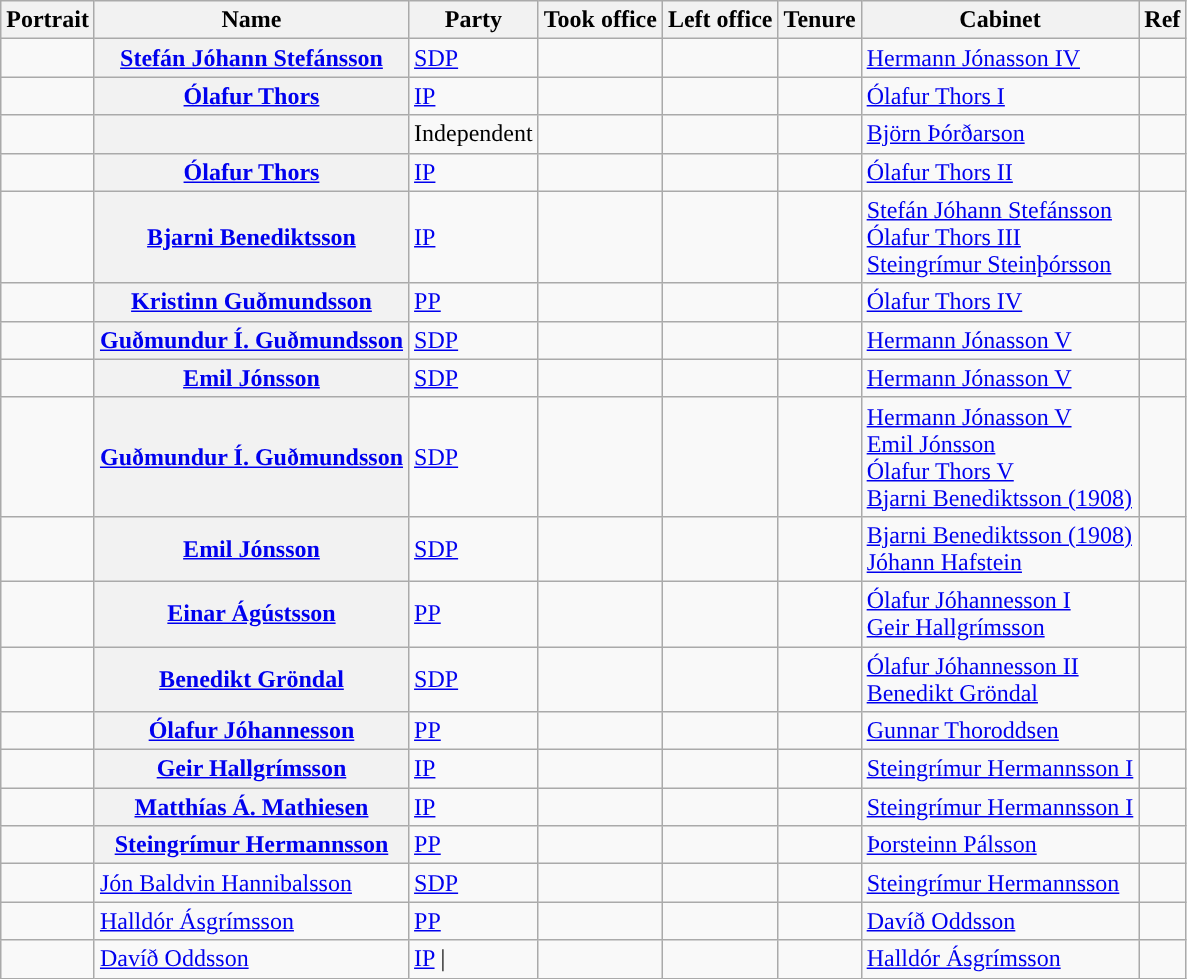<table class="wikitable plainrowheaders sortable">
<tr>
<th scope=col class=unsortable>Portrait</th>
<th scope=col>Name</th>
<th scope=col>Party</th>
<th scope=col>Took office</th>
<th scope=col>Left office</th>
<th scope=col>Tenure</th>
<th scope=col>Cabinet</th>
<th scope=col class=unsortable>Ref</th>
</tr>
<tr>
<td align=center></td>
<th scope=row><a href='#'>Stefán Jóhann Stefánsson</a></th>
<td style="background:"><a href='#'>SDP</a></td>
<td></td>
<td></td>
<td></td>
<td><a href='#'>Hermann Jónasson IV</a></td>
<td align=center></td>
</tr>
<tr>
<td align=center></td>
<th scope=row><a href='#'>Ólafur Thors</a></th>
<td style="background:"><a href='#'>IP</a></td>
<td></td>
<td></td>
<td></td>
<td><a href='#'>Ólafur Thors I</a></td>
<td align=center></td>
</tr>
<tr>
<td></td>
<th scope=row></th>
<td>Independent</td>
<td></td>
<td></td>
<td></td>
<td><a href='#'>Björn Þórðarson</a></td>
<td align=center></td>
</tr>
<tr>
<td align=center></td>
<th scope=row><a href='#'>Ólafur Thors</a></th>
<td style="background:"><a href='#'>IP</a></td>
<td></td>
<td></td>
<td></td>
<td><a href='#'>Ólafur Thors II</a></td>
<td align=center></td>
</tr>
<tr>
<td align=center></td>
<th scope=row><a href='#'>Bjarni Benediktsson</a></th>
<td style="background:"><a href='#'>IP</a></td>
<td></td>
<td></td>
<td></td>
<td><a href='#'>Stefán Jóhann Stefánsson</a><br> <a href='#'>Ólafur Thors III</a><br> <a href='#'>Steingrímur Steinþórsson</a></td>
<td align=center></td>
</tr>
<tr>
<td></td>
<th scope=row><a href='#'>Kristinn Guðmundsson</a></th>
<td style="background:"><a href='#'>PP</a></td>
<td></td>
<td></td>
<td></td>
<td><a href='#'>Ólafur Thors IV</a></td>
<td align=center></td>
</tr>
<tr>
<td></td>
<th scope=row><a href='#'>Guðmundur Í. Guðmundsson</a></th>
<td style="background:"><a href='#'>SDP</a></td>
<td></td>
<td></td>
<td></td>
<td><a href='#'>Hermann Jónasson V</a></td>
<td align=center></td>
</tr>
<tr>
<td align=center></td>
<th scope=row><a href='#'>Emil Jónsson</a></th>
<td style="background:"><a href='#'>SDP</a></td>
<td></td>
<td></td>
<td></td>
<td><a href='#'>Hermann Jónasson V</a></td>
<td align=center></td>
</tr>
<tr>
<td></td>
<th scope=row><a href='#'>Guðmundur Í. Guðmundsson</a></th>
<td style="background:"><a href='#'>SDP</a></td>
<td></td>
<td></td>
<td></td>
<td><a href='#'>Hermann Jónasson V</a><br> <a href='#'>Emil Jónsson</a><br> <a href='#'>Ólafur Thors V</a><br> <a href='#'>Bjarni Benediktsson (1908)</a></td>
<td align=center></td>
</tr>
<tr>
<td align=center></td>
<th scope=row><a href='#'>Emil Jónsson</a></th>
<td style="background:"><a href='#'>SDP</a></td>
<td></td>
<td></td>
<td></td>
<td><a href='#'>Bjarni Benediktsson (1908)</a><br> <a href='#'>Jóhann Hafstein</a></td>
<td align=center></td>
</tr>
<tr>
<td></td>
<th scope=row><a href='#'>Einar Ágústsson</a></th>
<td style="background:"><a href='#'>PP</a></td>
<td></td>
<td></td>
<td></td>
<td><a href='#'>Ólafur Jóhannesson I</a><br> <a href='#'>Geir Hallgrímsson</a></td>
<td align=center></td>
</tr>
<tr>
<td></td>
<th scope=row><a href='#'>Benedikt Gröndal</a></th>
<td style="background:"><a href='#'>SDP</a></td>
<td></td>
<td></td>
<td></td>
<td><a href='#'>Ólafur Jóhannesson II</a><br> <a href='#'>Benedikt Gröndal</a></td>
<td align=center></td>
</tr>
<tr>
<td></td>
<th scope=row><a href='#'>Ólafur Jóhannesson</a></th>
<td style="background:"><a href='#'>PP</a></td>
<td></td>
<td></td>
<td></td>
<td><a href='#'>Gunnar Thoroddsen</a></td>
<td align=center></td>
</tr>
<tr>
<td></td>
<th scope=row><a href='#'>Geir Hallgrímsson</a></th>
<td style="background:"><a href='#'>IP</a></td>
<td></td>
<td></td>
<td></td>
<td><a href='#'>Steingrímur Hermannsson I</a></td>
<td align=center></td>
</tr>
<tr>
<td></td>
<th scope=row><a href='#'>Matthías Á. Mathiesen</a></th>
<td style="background:"><a href='#'>IP</a></td>
<td></td>
<td></td>
<td></td>
<td><a href='#'>Steingrímur Hermannsson I</a></td>
<td align=center></td>
</tr>
<tr>
<td align=center></td>
<th scope=row><a href='#'>Steingrímur Hermannsson</a></th>
<td style="background:"><a href='#'>PP</a></td>
<td></td>
<td></td>
<td></td>
<td><a href='#'>Þorsteinn Pálsson</a></td>
<td align=center></td>
</tr>
<tr>
<td></td>
<td><a href='#'>Jón Baldvin Hannibalsson</a></td>
<td style="background:"><a href='#'>SDP</a></td>
<td></td>
<td></td>
<td></td>
<td><a href='#'>Steingrímur Hermannsson</a></td>
<td></td>
</tr>
<tr>
<td></td>
<td><a href='#'>Halldór Ásgrímsson</a></td>
<td style="background:"><a href='#'>PP</a></td>
<td></td>
<td></td>
<td></td>
<td><a href='#'>Davíð Oddsson</a></td>
<td></td>
</tr>
<tr>
<td></td>
<td><a href='#'>Davíð Oddsson</a></td>
<td style="background:"><a href='#'>IP</a> |</td>
<td></td>
<td></td>
<td></td>
<td><a href='#'>Halldór Ásgrímsson</a></td>
<td></td>
</tr>
</table>
